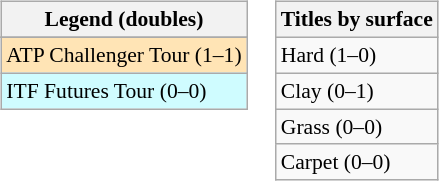<table>
<tr valign=top>
<td><br><table class=wikitable style=font-size:90%>
<tr>
<th>Legend (doubles)</th>
</tr>
<tr bgcolor=e5d1cb>
</tr>
<tr bgcolor=moccasin>
<td>ATP Challenger Tour (1–1)</td>
</tr>
<tr bgcolor=cffcff>
<td>ITF Futures Tour (0–0)</td>
</tr>
</table>
</td>
<td><br><table class=wikitable style=font-size:90%>
<tr>
<th>Titles by surface</th>
</tr>
<tr>
<td>Hard (1–0)</td>
</tr>
<tr>
<td>Clay (0–1)</td>
</tr>
<tr>
<td>Grass (0–0)</td>
</tr>
<tr>
<td>Carpet (0–0)</td>
</tr>
</table>
</td>
</tr>
</table>
